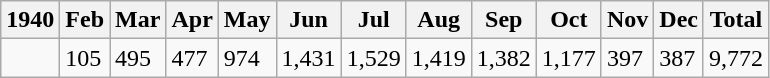<table class="wikitable">
<tr>
<th>1940</th>
<th>Feb</th>
<th>Mar</th>
<th>Apr</th>
<th>May</th>
<th>Jun</th>
<th>Jul</th>
<th>Aug</th>
<th>Sep</th>
<th>Oct</th>
<th>Nov</th>
<th>Dec</th>
<th>Total</th>
</tr>
<tr>
<td></td>
<td>105</td>
<td>495</td>
<td>477</td>
<td>974</td>
<td>1,431</td>
<td>1,529</td>
<td>1,419</td>
<td>1,382</td>
<td>1,177</td>
<td>397</td>
<td>387</td>
<td>9,772</td>
</tr>
</table>
